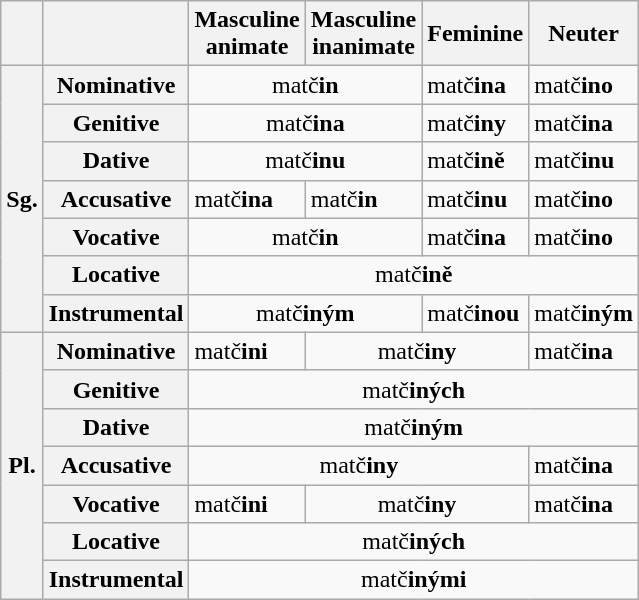<table class=wikitable>
<tr>
<th> </th>
<th> </th>
<th>Masculine<br>animate</th>
<th>Masculine<br>inanimate</th>
<th>Feminine</th>
<th>Neuter</th>
</tr>
<tr>
<th rowspan="7">Sg.</th>
<th>Nominative</th>
<td colspan=2 align=center>matč<strong>in</strong></td>
<td>matč<strong>ina</strong></td>
<td>matč<strong>ino</strong></td>
</tr>
<tr>
<th>Genitive</th>
<td colspan=2 align=center>matč<strong>ina</strong></td>
<td>matč<strong>iny</strong></td>
<td>matč<strong>ina</strong></td>
</tr>
<tr>
<th>Dative</th>
<td colspan=2 align=center>matč<strong>inu</strong></td>
<td>matč<strong>ině</strong></td>
<td>matč<strong>inu</strong></td>
</tr>
<tr>
<th>Accusative</th>
<td>matč<strong>ina</strong></td>
<td>matč<strong>in</strong></td>
<td>matč<strong>inu</strong></td>
<td>matč<strong>ino</strong></td>
</tr>
<tr>
<th>Vocative</th>
<td colspan=2 align=center>matč<strong>in</strong></td>
<td>matč<strong>ina</strong></td>
<td>matč<strong>ino</strong></td>
</tr>
<tr>
<th>Locative</th>
<td colspan=4 align=center>matč<strong>ině</strong></td>
</tr>
<tr>
<th>Instrumental</th>
<td colspan=2 align=center>matč<strong>iným</strong></td>
<td>matč<strong>inou</strong></td>
<td>matč<strong>iným</strong></td>
</tr>
<tr>
<th rowspan="7">Pl.</th>
<th>Nominative</th>
<td>matč<strong>ini</strong></td>
<td colspan=2 align=center>matč<strong>iny</strong></td>
<td>matč<strong>ina</strong></td>
</tr>
<tr>
<th>Genitive</th>
<td colspan=4 align=center>matč<strong>iných</strong></td>
</tr>
<tr>
<th>Dative</th>
<td colspan=4 align=center>matč<strong>iným</strong></td>
</tr>
<tr>
<th>Accusative</th>
<td colspan=3 align=center>matč<strong>iny</strong></td>
<td>matč<strong>ina</strong></td>
</tr>
<tr>
<th>Vocative</th>
<td>matč<strong>ini</strong></td>
<td colspan=2 align=center>matč<strong>iny</strong></td>
<td>matč<strong>ina</strong></td>
</tr>
<tr>
<th>Locative</th>
<td colspan=4 align=center>matč<strong>iných</strong></td>
</tr>
<tr>
<th>Instrumental</th>
<td colspan=4 align=center>matč<strong>inými</strong></td>
</tr>
</table>
